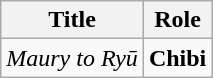<table class="wikitable">
<tr>
<th>Title</th>
<th>Role</th>
</tr>
<tr>
<td><em>Maury to Ryū</em></td>
<td><strong>Chibi</strong></td>
</tr>
</table>
